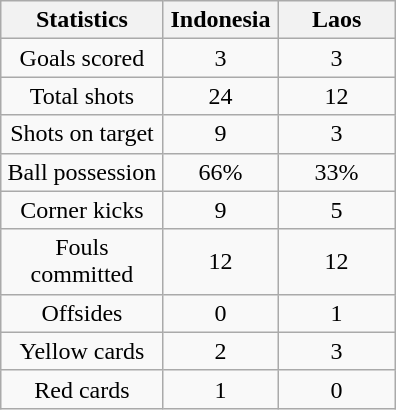<table class="wikitable" style="text-align:center; margin:auto;">
<tr>
<th scope=col width=100>Statistics</th>
<th scope=col width=70>Indonesia</th>
<th scope=col width=70>Laos</th>
</tr>
<tr>
<td>Goals scored</td>
<td>3</td>
<td>3</td>
</tr>
<tr>
<td>Total shots</td>
<td>24</td>
<td>12</td>
</tr>
<tr>
<td>Shots on target</td>
<td>9</td>
<td>3</td>
</tr>
<tr>
<td>Ball possession</td>
<td>66%</td>
<td>33%</td>
</tr>
<tr>
<td>Corner kicks</td>
<td>9</td>
<td>5</td>
</tr>
<tr>
<td>Fouls committed</td>
<td>12</td>
<td>12</td>
</tr>
<tr>
<td>Offsides</td>
<td>0</td>
<td>1</td>
</tr>
<tr>
<td>Yellow cards</td>
<td>2</td>
<td>3</td>
</tr>
<tr>
<td>Red cards</td>
<td>1</td>
<td>0</td>
</tr>
</table>
